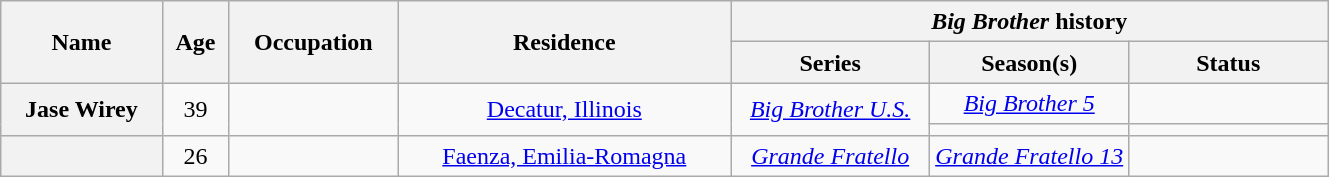<table class="wikitable sortable" style="text-align:center; line-height:20px; width:auto;">
<tr>
<th rowspan="2" style="text-align:center">Name</th>
<th rowspan="2" style="text-align:center">Age</th>
<th rowspan="2" style="text-align:center">Occupation</th>
<th rowspan="2" style="text-align:center">Residence</th>
<th colspan="3" style="text-align:center"><em>Big Brother</em> history</th>
</tr>
<tr>
<th style="text-align:center; width:15%;">Series</th>
<th style="text-align:center; width:15%;">Season(s)</th>
<th style="text-align:center; width:15%;">Status</th>
</tr>
<tr>
<th rowspan=2>Jase Wirey</th>
<td rowspan=2>39</td>
<td rowspan=2></td>
<td rowspan=2><a href='#'>Decatur, Illinois</a></td>
<td rowspan=2><em><a href='#'>Big Brother U.S.</a></em></td>
<td style="text-align:center"><em><a href='#'>Big Brother 5</a></em></td>
<td></td>
</tr>
<tr>
<td style="text-align:center"><em><a href='#'></a></em></td>
<td></td>
</tr>
<tr>
<th></th>
<td>26</td>
<td></td>
<td><a href='#'>Faenza, Emilia-Romagna</a></td>
<td><em><a href='#'>Grande Fratello</a></em></td>
<td style="text-align:center"><em><a href='#'>Grande Fratello 13</a></em></td>
<td></td>
</tr>
</table>
